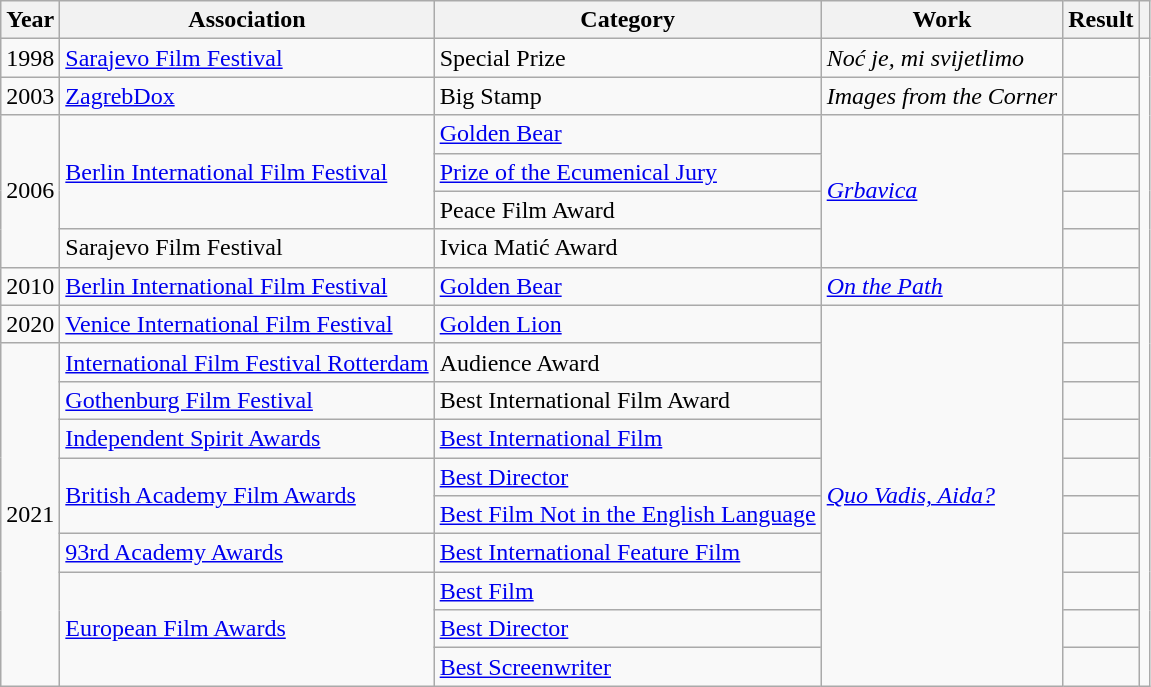<table class="wikitable">
<tr>
<th>Year</th>
<th>Association</th>
<th>Category</th>
<th>Work</th>
<th>Result</th>
<th></th>
</tr>
<tr>
<td>1998</td>
<td><a href='#'>Sarajevo Film Festival</a></td>
<td>Special Prize</td>
<td><em>Noć je, mi svijetlimo</em></td>
<td></td>
<td rowspan="17"></td>
</tr>
<tr>
<td>2003</td>
<td><a href='#'>ZagrebDox</a></td>
<td>Big Stamp</td>
<td><em>Images from the Corner</em></td>
<td></td>
</tr>
<tr>
<td rowspan="4">2006</td>
<td rowspan="3"><a href='#'>Berlin International Film Festival</a></td>
<td><a href='#'>Golden Bear</a></td>
<td rowspan="4"><em><a href='#'>Grbavica</a></em></td>
<td></td>
</tr>
<tr>
<td><a href='#'>Prize of the Ecumenical Jury</a></td>
<td></td>
</tr>
<tr>
<td>Peace Film Award</td>
<td></td>
</tr>
<tr>
<td>Sarajevo Film Festival</td>
<td>Ivica Matić Award</td>
<td></td>
</tr>
<tr>
<td>2010</td>
<td><a href='#'>Berlin International Film Festival</a></td>
<td><a href='#'>Golden Bear</a></td>
<td><em><a href='#'>On the Path</a></em></td>
<td></td>
</tr>
<tr>
<td>2020</td>
<td><a href='#'>Venice International Film Festival</a></td>
<td><a href='#'>Golden Lion</a></td>
<td rowspan="10"><em><a href='#'>Quo Vadis, Aida?</a></em></td>
<td></td>
</tr>
<tr>
<td rowspan="9">2021</td>
<td><a href='#'>International Film Festival Rotterdam</a></td>
<td>Audience Award</td>
<td></td>
</tr>
<tr>
<td><a href='#'>Gothenburg Film Festival</a></td>
<td>Best International Film Award</td>
<td></td>
</tr>
<tr>
<td><a href='#'>Independent Spirit Awards</a></td>
<td><a href='#'>Best International Film</a></td>
<td></td>
</tr>
<tr>
<td rowspan="2"><a href='#'>British Academy Film Awards</a></td>
<td><a href='#'>Best Director</a></td>
<td></td>
</tr>
<tr>
<td><a href='#'>Best Film Not in the English Language</a></td>
<td></td>
</tr>
<tr>
<td><a href='#'>93rd Academy Awards</a></td>
<td><a href='#'>Best International Feature Film</a></td>
<td></td>
</tr>
<tr>
<td rowspan="3"><a href='#'>European Film Awards</a></td>
<td><a href='#'>Best Film</a></td>
<td></td>
</tr>
<tr>
<td><a href='#'>Best Director</a></td>
<td></td>
</tr>
<tr>
<td><a href='#'>Best Screenwriter</a></td>
<td></td>
</tr>
</table>
